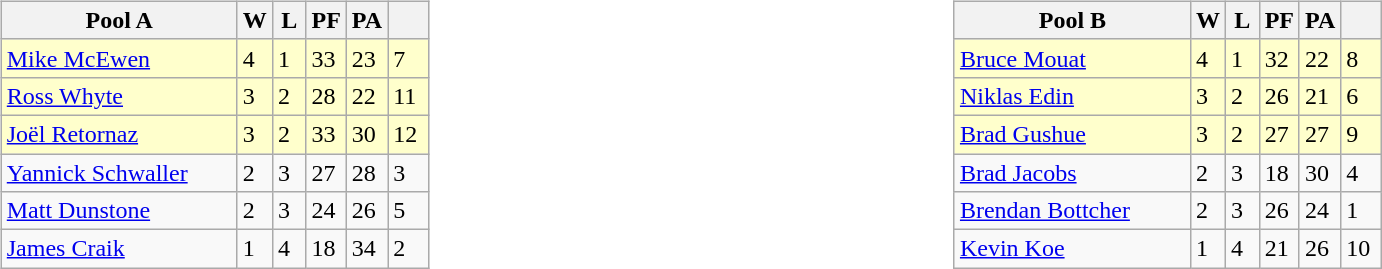<table table>
<tr>
<td valign=top width=10%><br><table class=wikitable>
<tr>
<th width=150>Pool A</th>
<th width=15>W</th>
<th width=15>L</th>
<th width=15>PF</th>
<th width=15>PA</th>
<th width=20></th>
</tr>
<tr bgcolor=#ffffcc>
<td> <a href='#'>Mike McEwen</a></td>
<td>4</td>
<td>1</td>
<td>33</td>
<td>23</td>
<td>7</td>
</tr>
<tr bgcolor=#ffffcc>
<td> <a href='#'>Ross Whyte</a></td>
<td>3</td>
<td>2</td>
<td>28</td>
<td>22</td>
<td>11</td>
</tr>
<tr bgcolor=#ffffcc>
<td> <a href='#'>Joël Retornaz</a></td>
<td>3</td>
<td>2</td>
<td>33</td>
<td>30</td>
<td>12</td>
</tr>
<tr>
<td> <a href='#'>Yannick Schwaller</a></td>
<td>2</td>
<td>3</td>
<td>27</td>
<td>28</td>
<td>3</td>
</tr>
<tr>
<td> <a href='#'>Matt Dunstone</a></td>
<td>2</td>
<td>3</td>
<td>24</td>
<td>26</td>
<td>5</td>
</tr>
<tr>
<td> <a href='#'>James Craik</a></td>
<td>1</td>
<td>4</td>
<td>18</td>
<td>34</td>
<td>2</td>
</tr>
</table>
</td>
<td valign=top width=10%><br><table class=wikitable>
<tr>
<th width=150>Pool B</th>
<th width=15>W</th>
<th width=15>L</th>
<th width=15>PF</th>
<th width=15>PA</th>
<th width=20></th>
</tr>
<tr bgcolor=#ffffcc>
<td> <a href='#'>Bruce Mouat</a></td>
<td>4</td>
<td>1</td>
<td>32</td>
<td>22</td>
<td>8</td>
</tr>
<tr bgcolor=#ffffcc>
<td> <a href='#'>Niklas Edin</a></td>
<td>3</td>
<td>2</td>
<td>26</td>
<td>21</td>
<td>6</td>
</tr>
<tr bgcolor=#ffffcc>
<td> <a href='#'>Brad Gushue</a></td>
<td>3</td>
<td>2</td>
<td>27</td>
<td>27</td>
<td>9</td>
</tr>
<tr>
<td> <a href='#'>Brad Jacobs</a></td>
<td>2</td>
<td>3</td>
<td>18</td>
<td>30</td>
<td>4</td>
</tr>
<tr>
<td> <a href='#'>Brendan Bottcher</a></td>
<td>2</td>
<td>3</td>
<td>26</td>
<td>24</td>
<td>1</td>
</tr>
<tr>
<td> <a href='#'>Kevin Koe</a></td>
<td>1</td>
<td>4</td>
<td>21</td>
<td>26</td>
<td>10</td>
</tr>
</table>
</td>
</tr>
</table>
